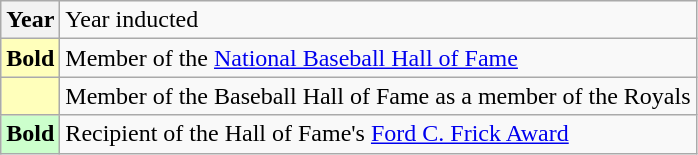<table class="wikitable">
<tr>
<th scope="row">Year</th>
<td>Year inducted</td>
</tr>
<tr>
<th scope="row" style="background:#ffb;"><strong>Bold</strong></th>
<td>Member of the <a href='#'>National Baseball Hall of Fame</a></td>
</tr>
<tr>
<th scope="row" style="background:#ffb;"></th>
<td>Member of the Baseball Hall of Fame as a member of the Royals</td>
</tr>
<tr>
<th scope="row" style="background:#cfc;"><strong>Bold</strong></th>
<td>Recipient of the Hall of Fame's <a href='#'>Ford C. Frick Award</a></td>
</tr>
</table>
